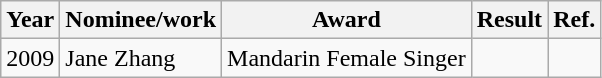<table class="wikitable">
<tr>
<th>Year</th>
<th>Nominee/work</th>
<th>Award</th>
<th><strong>Result</strong></th>
<th>Ref.</th>
</tr>
<tr>
<td>2009</td>
<td>Jane Zhang</td>
<td>Mandarin Female Singer</td>
<td></td>
<td></td>
</tr>
</table>
